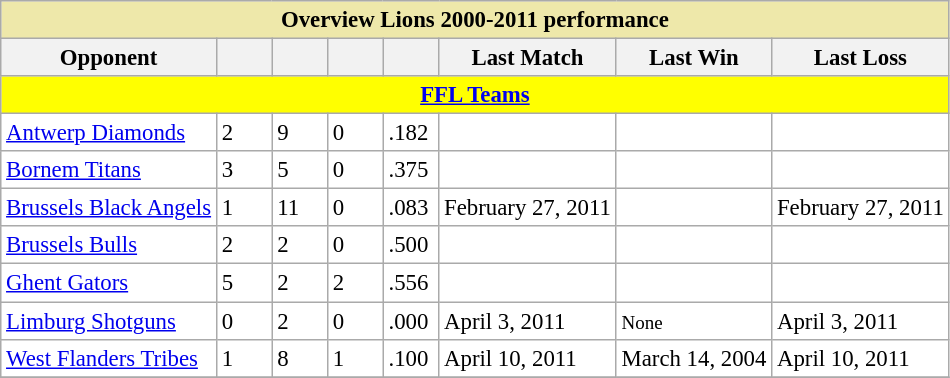<table class="wikitable" style="font-size: 95%;">
<tr>
<th style=background-color:PaleGoldenrod colspan=9><strong><span>Overview Lions 2000-2011 performance</span></strong></th>
</tr>
<tr>
<th>Opponent</th>
<th width="30"></th>
<th width="30"></th>
<th width="30"></th>
<th width="30"></th>
<th>Last Match</th>
<th>Last Win</th>
<th>Last Loss</th>
</tr>
<tr>
<th style=background-color:yellow colspan=9><a href='#'>FFL Teams</a></th>
</tr>
<tr bgcolor=white>
<td><a href='#'>Antwerp Diamonds</a></td>
<td>2</td>
<td>9</td>
<td>0</td>
<td>.182</td>
<td></td>
<td></td>
<td></td>
</tr>
<tr bgcolor=white>
<td><a href='#'>Bornem Titans</a></td>
<td>3</td>
<td>5</td>
<td>0</td>
<td>.375</td>
<td></td>
<td></td>
<td></td>
</tr>
<tr bgcolor=white>
<td><a href='#'>Brussels Black Angels</a></td>
<td>1</td>
<td>11</td>
<td>0</td>
<td>.083</td>
<td>February 27, 2011</td>
<td></td>
<td>February 27, 2011</td>
</tr>
<tr bgcolor=white>
<td><a href='#'>Brussels Bulls</a></td>
<td>2</td>
<td>2</td>
<td>0</td>
<td>.500</td>
<td></td>
<td></td>
<td></td>
</tr>
<tr bgcolor=white>
<td><a href='#'>Ghent Gators</a></td>
<td>5</td>
<td>2</td>
<td>2</td>
<td>.556</td>
<td></td>
<td></td>
<td></td>
</tr>
<tr bgcolor=white>
<td><a href='#'>Limburg Shotguns</a></td>
<td>0</td>
<td>2</td>
<td>0</td>
<td>.000</td>
<td>April 3, 2011</td>
<td><small>None</small></td>
<td>April 3, 2011</td>
</tr>
<tr bgcolor=white>
<td><a href='#'>West Flanders Tribes</a></td>
<td>1</td>
<td>8</td>
<td>1</td>
<td>.100</td>
<td>April 10, 2011</td>
<td>March 14, 2004</td>
<td>April 10, 2011</td>
</tr>
<tr>
</tr>
</table>
